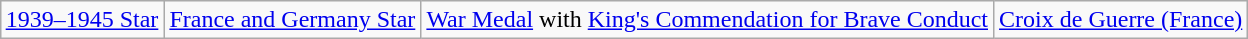<table class="wikitable" style="margin:1em auto; text-align:center;">
<tr>
<td><a href='#'>1939–1945 Star</a></td>
<td><a href='#'>France and Germany Star</a></td>
<td><a href='#'>War Medal</a> with <a href='#'>King's Commendation for Brave Conduct</a></td>
<td><a href='#'>Croix de Guerre (France)</a></td>
</tr>
</table>
